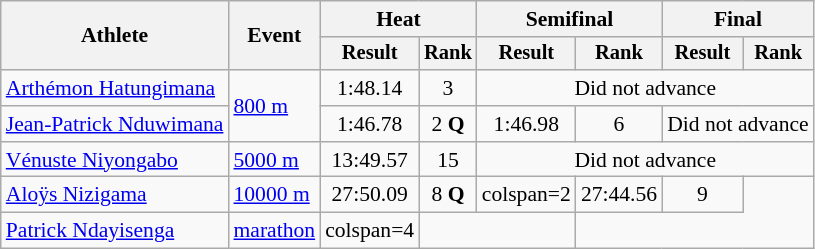<table class=wikitable style="font-size:90%">
<tr>
<th rowspan="2">Athlete</th>
<th rowspan="2">Event</th>
<th colspan="2">Heat</th>
<th colspan="2">Semifinal</th>
<th colspan="2">Final</th>
</tr>
<tr style="font-size:95%">
<th>Result</th>
<th>Rank</th>
<th>Result</th>
<th>Rank</th>
<th>Result</th>
<th>Rank</th>
</tr>
<tr align=center>
<td align=left><a href='#'>Arthémon Hatungimana</a></td>
<td align=left rowspan=2><a href='#'>800 m</a></td>
<td>1:48.14</td>
<td>3</td>
<td colspan=4>Did not advance</td>
</tr>
<tr align=center>
<td align=left><a href='#'>Jean-Patrick Nduwimana</a></td>
<td>1:46.78</td>
<td>2 <strong>Q</strong></td>
<td>1:46.98</td>
<td>6</td>
<td colspan=2>Did not advance</td>
</tr>
<tr align=center>
<td align=left><a href='#'>Vénuste Niyongabo</a></td>
<td align=left><a href='#'>5000 m</a></td>
<td>13:49.57</td>
<td>15</td>
<td colspan=4>Did not advance</td>
</tr>
<tr align=center>
<td align=left><a href='#'>Aloÿs Nizigama</a></td>
<td align=left><a href='#'>10000 m</a></td>
<td>27:50.09</td>
<td>8 <strong>Q</strong></td>
<td>colspan=2 </td>
<td>27:44.56</td>
<td>9</td>
</tr>
<tr align=center>
<td align=left><a href='#'>Patrick Ndayisenga</a></td>
<td align=left><a href='#'>marathon</a></td>
<td>colspan=4 </td>
<td colspan=2></td>
</tr>
</table>
